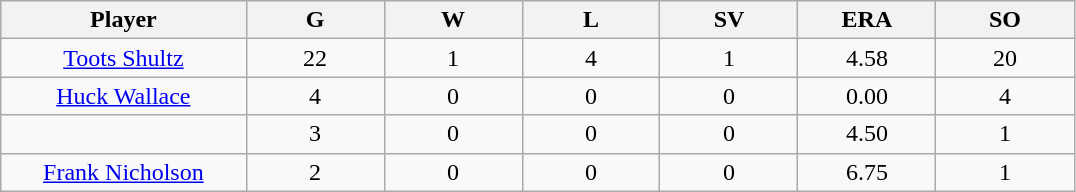<table class="wikitable sortable">
<tr>
<th bgcolor="#DDDDFF" width="16%">Player</th>
<th bgcolor="#DDDDFF" width="9%">G</th>
<th bgcolor="#DDDDFF" width="9%">W</th>
<th bgcolor="#DDDDFF" width="9%">L</th>
<th bgcolor="#DDDDFF" width="9%">SV</th>
<th bgcolor="#DDDDFF" width="9%">ERA</th>
<th bgcolor="#DDDDFF" width="9%">SO</th>
</tr>
<tr align="center">
<td><a href='#'>Toots Shultz</a></td>
<td>22</td>
<td>1</td>
<td>4</td>
<td>1</td>
<td>4.58</td>
<td>20</td>
</tr>
<tr align=center>
<td><a href='#'>Huck Wallace</a></td>
<td>4</td>
<td>0</td>
<td>0</td>
<td>0</td>
<td>0.00</td>
<td>4</td>
</tr>
<tr align=center>
<td></td>
<td>3</td>
<td>0</td>
<td>0</td>
<td>0</td>
<td>4.50</td>
<td>1</td>
</tr>
<tr align="center">
<td><a href='#'>Frank Nicholson</a></td>
<td>2</td>
<td>0</td>
<td>0</td>
<td>0</td>
<td>6.75</td>
<td>1</td>
</tr>
</table>
